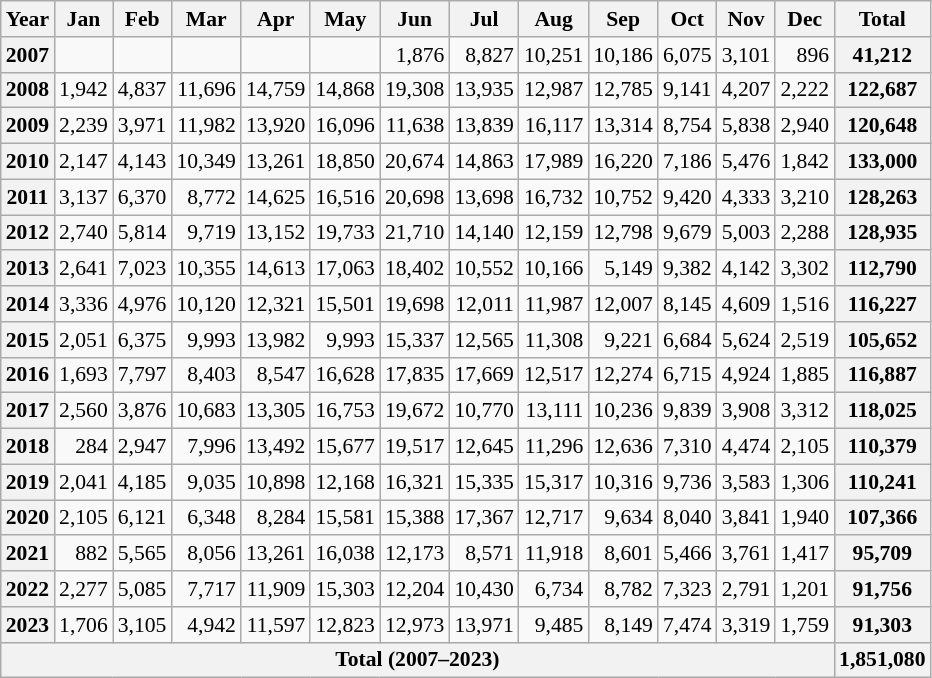<table class=wikitable style="text-align:right; font-size:0.9em;">
<tr>
<th>Year</th>
<th>Jan</th>
<th>Feb</th>
<th>Mar</th>
<th>Apr</th>
<th>May</th>
<th>Jun</th>
<th>Jul</th>
<th>Aug</th>
<th>Sep</th>
<th>Oct</th>
<th>Nov</th>
<th>Dec</th>
<th>Total</th>
</tr>
<tr>
<th>2007</th>
<td></td>
<td></td>
<td></td>
<td></td>
<td></td>
<td>1,876</td>
<td>8,827</td>
<td>10,251</td>
<td>10,186</td>
<td>6,075</td>
<td>3,101</td>
<td>896</td>
<th>41,212</th>
</tr>
<tr>
<th>2008</th>
<td>1,942</td>
<td>4,837</td>
<td>11,696</td>
<td>14,759</td>
<td>14,868</td>
<td>19,308</td>
<td>13,935</td>
<td>12,987</td>
<td>12,785</td>
<td>9,141</td>
<td>4,207</td>
<td>2,222</td>
<th>122,687</th>
</tr>
<tr>
<th>2009</th>
<td>2,239</td>
<td>3,971</td>
<td>11,982</td>
<td>13,920</td>
<td>16,096</td>
<td>11,638</td>
<td>13,839</td>
<td>16,117</td>
<td>13,314</td>
<td>8,754</td>
<td>5,838</td>
<td>2,940</td>
<th>120,648</th>
</tr>
<tr>
<th>2010</th>
<td>2,147</td>
<td>4,143</td>
<td>10,349</td>
<td>13,261</td>
<td>18,850</td>
<td>20,674</td>
<td>14,863</td>
<td>17,989</td>
<td>16,220</td>
<td>7,186</td>
<td>5,476</td>
<td>1,842</td>
<th>133,000</th>
</tr>
<tr>
<th>2011</th>
<td>3,137</td>
<td>6,370</td>
<td>8,772</td>
<td>14,625</td>
<td>16,516</td>
<td>20,698</td>
<td>13,698</td>
<td>16,732</td>
<td>10,752</td>
<td>9,420</td>
<td>4,333</td>
<td>3,210</td>
<th>128,263</th>
</tr>
<tr>
<th>2012</th>
<td>2,740</td>
<td>5,814</td>
<td>9,719</td>
<td>13,152</td>
<td>19,733</td>
<td>21,710</td>
<td>14,140</td>
<td>12,159</td>
<td>12,798</td>
<td>9,679</td>
<td>5,003</td>
<td>2,288</td>
<th>128,935</th>
</tr>
<tr>
<th>2013</th>
<td>2,641</td>
<td>7,023</td>
<td>10,355</td>
<td>14,613</td>
<td>17,063</td>
<td>18,402</td>
<td>10,552</td>
<td>10,166</td>
<td>5,149</td>
<td>9,382</td>
<td>4,142</td>
<td>3,302</td>
<th>112,790</th>
</tr>
<tr>
<th>2014</th>
<td>3,336</td>
<td>4,976</td>
<td>10,120</td>
<td>12,321</td>
<td>15,501</td>
<td>19,698</td>
<td>12,011</td>
<td>11,987</td>
<td>12,007</td>
<td>8,145</td>
<td>4,609</td>
<td>1,516</td>
<th>116,227</th>
</tr>
<tr>
<th>2015</th>
<td>2,051</td>
<td>6,375</td>
<td>9,993</td>
<td>13,982</td>
<td>9,993</td>
<td>15,337</td>
<td>12,565</td>
<td>11,308</td>
<td>9,221</td>
<td>6,684</td>
<td>5,624</td>
<td>2,519</td>
<th>105,652</th>
</tr>
<tr>
<th>2016</th>
<td>1,693</td>
<td>7,797</td>
<td>8,403</td>
<td>8,547</td>
<td>16,628</td>
<td>17,835</td>
<td>17,669</td>
<td>12,517</td>
<td>12,274</td>
<td>6,715</td>
<td>4,924</td>
<td>1,885</td>
<th>116,887</th>
</tr>
<tr>
<th>2017</th>
<td>2,560</td>
<td>3,876</td>
<td>10,683</td>
<td>13,305</td>
<td>16,753</td>
<td>19,672</td>
<td>10,770</td>
<td>13,111</td>
<td>10,236</td>
<td>9,839</td>
<td>3,908</td>
<td>3,312</td>
<th>118,025</th>
</tr>
<tr>
<th>2018</th>
<td>284</td>
<td>2,947</td>
<td>7,996</td>
<td>13,492</td>
<td>15,677</td>
<td>19,517</td>
<td>12,645</td>
<td>11,296</td>
<td>12,636</td>
<td>7,310</td>
<td>4,474</td>
<td>2,105</td>
<th>110,379</th>
</tr>
<tr>
<th>2019</th>
<td>2,041</td>
<td>4,185</td>
<td>9,035</td>
<td>10,898</td>
<td>12,168</td>
<td>16,321</td>
<td>15,335</td>
<td>15,317</td>
<td>10,316</td>
<td>9,736</td>
<td>3,583</td>
<td>1,306</td>
<th>110,241</th>
</tr>
<tr>
<th>2020</th>
<td>2,105</td>
<td>6,121</td>
<td>6,348</td>
<td>8,284</td>
<td>15,581</td>
<td>15,388</td>
<td>17,367</td>
<td>12,717</td>
<td>9,634</td>
<td>8,040</td>
<td>3,841</td>
<td>1,940</td>
<th>107,366</th>
</tr>
<tr>
<th>2021</th>
<td>882</td>
<td>5,565</td>
<td>8,056</td>
<td>13,261</td>
<td>16,038</td>
<td>12,173</td>
<td>8,571</td>
<td>11,918</td>
<td>8,601</td>
<td>5,466</td>
<td>3,761</td>
<td>1,417</td>
<th>95,709</th>
</tr>
<tr>
<th>2022</th>
<td>2,277</td>
<td>5,085</td>
<td>7,717</td>
<td>11,909</td>
<td>15,303</td>
<td>12,204</td>
<td>10,430</td>
<td>6,734</td>
<td>8,782</td>
<td>7,323</td>
<td>2,791</td>
<td>1,201</td>
<th>91,756</th>
</tr>
<tr>
<th>2023</th>
<td>1,706</td>
<td>3,105</td>
<td>4,942</td>
<td>11,597</td>
<td>12,823</td>
<td>12,973</td>
<td>13,971</td>
<td>9,485</td>
<td>8,149</td>
<td>7,474</td>
<td>3,319</td>
<td>1,759</td>
<th>91,303</th>
</tr>
<tr>
<th colspan=13>Total (2007–2023)</th>
<th>1,851,080</th>
</tr>
</table>
